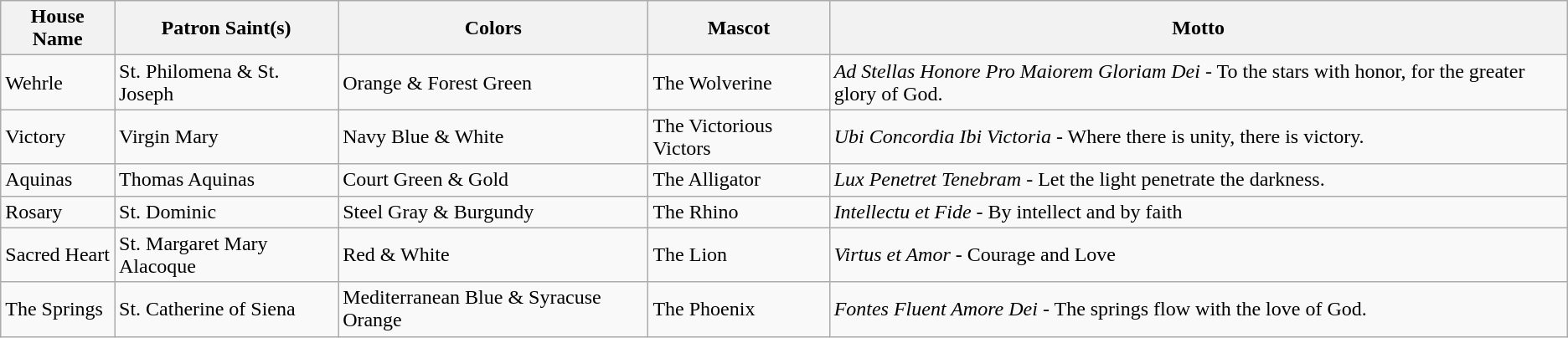<table class="wikitable">
<tr>
<th align="center">House Name</th>
<th align="center">Patron Saint(s)</th>
<th align="center">Colors</th>
<th align="center">Mascot</th>
<th align="center">Motto</th>
</tr>
<tr>
<td>Wehrle</td>
<td>St. Philomena & St. Joseph</td>
<td>Orange & Forest Green</td>
<td>The Wolverine</td>
<td><em>Ad Stellas Honore Pro Maiorem Gloriam Dei</em> - To the stars with honor, for the greater glory of God.</td>
</tr>
<tr>
<td>Victory</td>
<td>Virgin Mary</td>
<td>Navy Blue & White</td>
<td>The Victorious Victors</td>
<td><em>Ubi Concordia Ibi Victoria</em> - Where there is unity, there is victory.</td>
</tr>
<tr>
<td>Aquinas</td>
<td>Thomas Aquinas</td>
<td>Court Green & Gold</td>
<td>The Alligator</td>
<td><em>Lux Penetret Tenebram</em> - Let the light penetrate the darkness.</td>
</tr>
<tr>
<td>Rosary</td>
<td>St. Dominic</td>
<td>Steel Gray & Burgundy</td>
<td>The Rhino</td>
<td><em>Intellectu et Fide</em> - By intellect and by faith</td>
</tr>
<tr>
<td>Sacred Heart</td>
<td>St. Margaret Mary Alacoque</td>
<td>Red & White</td>
<td>The Lion</td>
<td><em>Virtus et Amor</em> - Courage and Love</td>
</tr>
<tr>
<td>The Springs</td>
<td>St. Catherine of Siena</td>
<td>Mediterranean Blue & Syracuse Orange</td>
<td>The Phoenix</td>
<td><em>Fontes Fluent Amore Dei</em> - The springs flow with the love of God.</td>
</tr>
</table>
